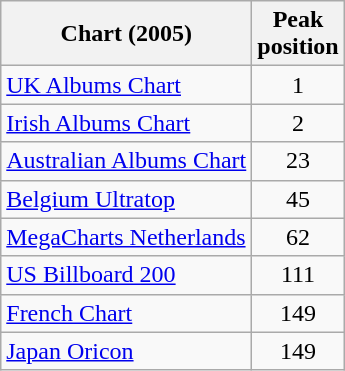<table class="wikitable">
<tr>
<th align="left">Chart (2005)</th>
<th align="left">Peak<br>position<br></th>
</tr>
<tr>
<td align="left"><a href='#'>UK Albums Chart</a></td>
<td align="center">1</td>
</tr>
<tr>
<td align="left"><a href='#'>Irish Albums Chart</a></td>
<td align="center">2</td>
</tr>
<tr>
<td align="left"><a href='#'>Australian Albums Chart</a></td>
<td align="center">23</td>
</tr>
<tr>
<td align="left"><a href='#'>Belgium Ultratop</a></td>
<td align="center">45</td>
</tr>
<tr>
<td align="left"><a href='#'>MegaCharts Netherlands</a></td>
<td align="center">62</td>
</tr>
<tr>
<td align="left"><a href='#'>US Billboard 200</a></td>
<td align="center">111</td>
</tr>
<tr>
<td align="left"><a href='#'>French Chart</a></td>
<td align="center">149</td>
</tr>
<tr>
<td align="left"><a href='#'>Japan Oricon</a></td>
<td align="center">149</td>
</tr>
</table>
